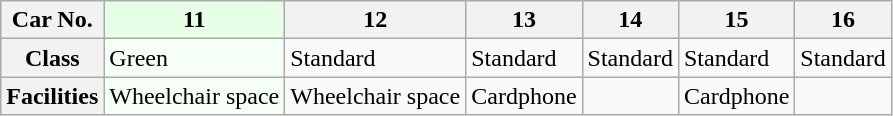<table class="wikitable">
<tr>
<th>Car No.</th>
<th style="background: #E6FFE6">11</th>
<th>12</th>
<th>13</th>
<th>14</th>
<th>15</th>
<th>16</th>
</tr>
<tr>
<th>Class</th>
<td style="background: #F5FFF5">Green</td>
<td>Standard</td>
<td>Standard</td>
<td>Standard</td>
<td>Standard</td>
<td>Standard</td>
</tr>
<tr>
<th>Facilities</th>
<td style="background: #F5FFF5">Wheelchair space</td>
<td>Wheelchair space</td>
<td>Cardphone</td>
<td> </td>
<td>Cardphone</td>
<td> </td>
</tr>
</table>
